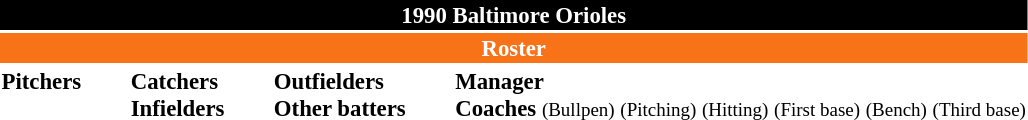<table class="toccolours" style="font-size: 95%;">
<tr>
<th colspan="10" style="background-color: black; color: white; text-align: center;">1990 Baltimore Orioles</th>
</tr>
<tr>
<td colspan="10" style="background-color: #F87217; color: white; text-align: center;"><strong>Roster</strong></td>
</tr>
<tr>
<td valign="top"><strong>Pitchers</strong><br>



















</td>
<td width="25px"></td>
<td valign="top"><strong>Catchers</strong><br>


<strong>Infielders</strong>












</td>
<td width="25px"></td>
<td valign="top"><strong>Outfielders</strong><br>








<strong>Other batters</strong>
</td>
<td width="25px"></td>
<td valign="top"><strong>Manager</strong><br>
<strong>Coaches</strong>
 <small>(Bullpen)</small>
 <small>(Pitching)</small>
 <small>(Hitting)</small>
 <small>(First base)</small>
 <small>(Bench)</small>
 <small>(Third base)</small></td>
</tr>
<tr>
</tr>
</table>
